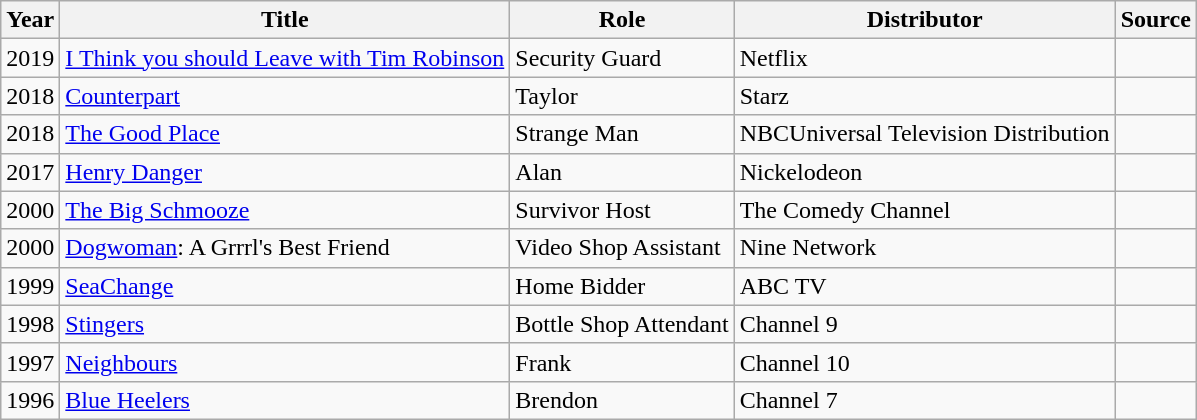<table class="wikitable sortable">
<tr>
<th>Year</th>
<th>Title</th>
<th>Role</th>
<th>Distributor</th>
<th>Source</th>
</tr>
<tr>
<td>2019</td>
<td><a href='#'>I Think you should Leave with Tim Robinson</a></td>
<td>Security Guard</td>
<td>Netflix</td>
<td></td>
</tr>
<tr>
<td>2018</td>
<td><a href='#'>Counterpart</a></td>
<td>Taylor</td>
<td>Starz</td>
<td></td>
</tr>
<tr>
<td>2018</td>
<td><a href='#'>The Good Place</a></td>
<td>Strange Man</td>
<td>NBCUniversal Television Distribution</td>
<td></td>
</tr>
<tr>
<td>2017</td>
<td><a href='#'>Henry Danger</a></td>
<td>Alan</td>
<td>Nickelodeon</td>
<td></td>
</tr>
<tr>
<td>2000</td>
<td><a href='#'>The Big Schmooze</a></td>
<td>Survivor Host</td>
<td>The Comedy Channel</td>
<td></td>
</tr>
<tr>
<td>2000</td>
<td><a href='#'>Dogwoman</a>: A Grrrl's Best Friend</td>
<td>Video Shop Assistant</td>
<td>Nine Network</td>
<td></td>
</tr>
<tr>
<td>1999</td>
<td><a href='#'>SeaChange</a></td>
<td>Home Bidder</td>
<td>ABC TV</td>
<td></td>
</tr>
<tr>
<td>1998</td>
<td><a href='#'>Stingers</a></td>
<td>Bottle Shop Attendant</td>
<td>Channel 9</td>
<td></td>
</tr>
<tr>
<td>1997</td>
<td><a href='#'>Neighbours</a></td>
<td>Frank</td>
<td>Channel 10</td>
<td></td>
</tr>
<tr>
<td>1996</td>
<td><a href='#'>Blue Heelers</a></td>
<td>Brendon</td>
<td>Channel 7</td>
<td></td>
</tr>
</table>
